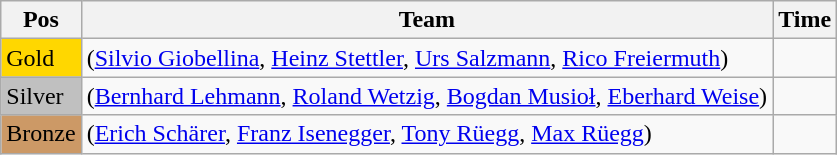<table class="wikitable">
<tr>
<th>Pos</th>
<th>Team</th>
<th>Time</th>
</tr>
<tr>
<td style="background:gold">Gold</td>
<td> (<a href='#'>Silvio Giobellina</a>, <a href='#'>Heinz Stettler</a>, <a href='#'>Urs Salzmann</a>, <a href='#'>Rico Freiermuth</a>)</td>
<td></td>
</tr>
<tr>
<td style="background:silver">Silver</td>
<td> (<a href='#'>Bernhard Lehmann</a>, <a href='#'>Roland Wetzig</a>, <a href='#'>Bogdan Musioł</a>, <a href='#'>Eberhard Weise</a>)</td>
<td></td>
</tr>
<tr>
<td style="background:#cc9966">Bronze</td>
<td> (<a href='#'>Erich Schärer</a>, <a href='#'>Franz Isenegger</a>, <a href='#'>Tony Rüegg</a>, <a href='#'>Max Rüegg</a>)</td>
<td></td>
</tr>
</table>
